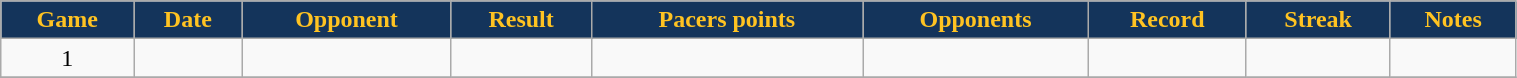<table class="wikitable" width="80%">
<tr align="center"  style="background:#14345B;color:#ffc322;">
<td><strong>Game</strong></td>
<td><strong>Date</strong></td>
<td><strong>Opponent</strong></td>
<td><strong>Result</strong></td>
<td><strong>Pacers points</strong></td>
<td><strong>Opponents</strong></td>
<td><strong>Record</strong></td>
<td><strong>Streak</strong></td>
<td><strong>Notes</strong></td>
</tr>
<tr align="center" bgcolor="">
<td>1</td>
<td></td>
<td></td>
<td></td>
<td></td>
<td></td>
<td></td>
<td></td>
<td></td>
</tr>
<tr align="center" bgcolor="">
</tr>
</table>
